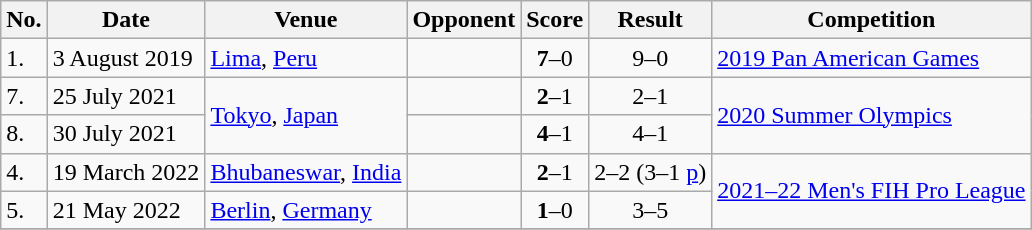<table class="wikitable">
<tr>
<th>No.</th>
<th>Date</th>
<th>Venue</th>
<th>Opponent</th>
<th>Score</th>
<th>Result</th>
<th>Competition</th>
</tr>
<tr>
<td>1.</td>
<td>3 August 2019</td>
<td><a href='#'>Lima</a>, <a href='#'>Peru</a></td>
<td></td>
<td align=center><strong>7</strong>–0</td>
<td align=center>9–0</td>
<td><a href='#'>2019 Pan American Games</a></td>
</tr>
<tr>
<td>7.</td>
<td>25 July 2021</td>
<td rowspan=2><a href='#'>Tokyo</a>, <a href='#'>Japan</a></td>
<td></td>
<td align=center><strong>2</strong>–1</td>
<td align=center>2–1</td>
<td rowspan=2><a href='#'>2020 Summer Olympics</a></td>
</tr>
<tr>
<td>8.</td>
<td>30 July 2021</td>
<td></td>
<td align=center><strong>4</strong>–1</td>
<td align=center>4–1</td>
</tr>
<tr>
<td>4.</td>
<td>19 March 2022</td>
<td><a href='#'>Bhubaneswar</a>, <a href='#'>India</a></td>
<td></td>
<td align=center><strong>2</strong>–1</td>
<td align=center>2–2 (3–1 <a href='#'>p</a>)</td>
<td rowspan=2><a href='#'>2021–22 Men's FIH Pro League</a></td>
</tr>
<tr>
<td>5.</td>
<td>21 May 2022</td>
<td><a href='#'>Berlin</a>, <a href='#'>Germany</a></td>
<td></td>
<td align=center><strong>1</strong>–0</td>
<td align=center>3–5</td>
</tr>
<tr>
</tr>
</table>
